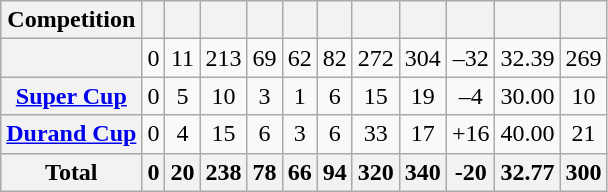<table class="wikitable sortable plainrowheaders" style="text-align:center">
<tr>
<th scope="col" class="unsortable">Competition</th>
<th scope="col"></th>
<th scope="col"></th>
<th scope="col"></th>
<th scope="col"></th>
<th scope="col"></th>
<th scope="col"></th>
<th scope="col"></th>
<th scope="col"></th>
<th scope="col"></th>
<th scope="col"></th>
<th scope="col"></th>
</tr>
<tr>
<th scope="row" align="left"></th>
<td>0</td>
<td>11</td>
<td>213</td>
<td>69</td>
<td>62</td>
<td>82</td>
<td>272</td>
<td>304</td>
<td>–32</td>
<td>32.39</td>
<td>269</td>
</tr>
<tr>
<th scope="row" align="left"><a href='#'>Super Cup</a></th>
<td>0</td>
<td>5</td>
<td>10</td>
<td>3</td>
<td>1</td>
<td>6</td>
<td>15</td>
<td>19</td>
<td>–4</td>
<td>30.00</td>
<td>10</td>
</tr>
<tr>
<th scope="row" align="left"><a href='#'>Durand Cup</a></th>
<td>0</td>
<td>4</td>
<td>15</td>
<td>6</td>
<td>3</td>
<td>6</td>
<td>33</td>
<td>17</td>
<td>+16</td>
<td>40.00</td>
<td>21</td>
</tr>
<tr class="sortbottom">
<th scope="row"><strong>Total</strong></th>
<th>0</th>
<th><strong>20</strong></th>
<th>238</th>
<th>78</th>
<th><strong>66</strong></th>
<th>94</th>
<th><strong>320</strong></th>
<th>340</th>
<th><strong>-20</strong></th>
<th>32.77</th>
<th><strong>300</strong></th>
</tr>
</table>
